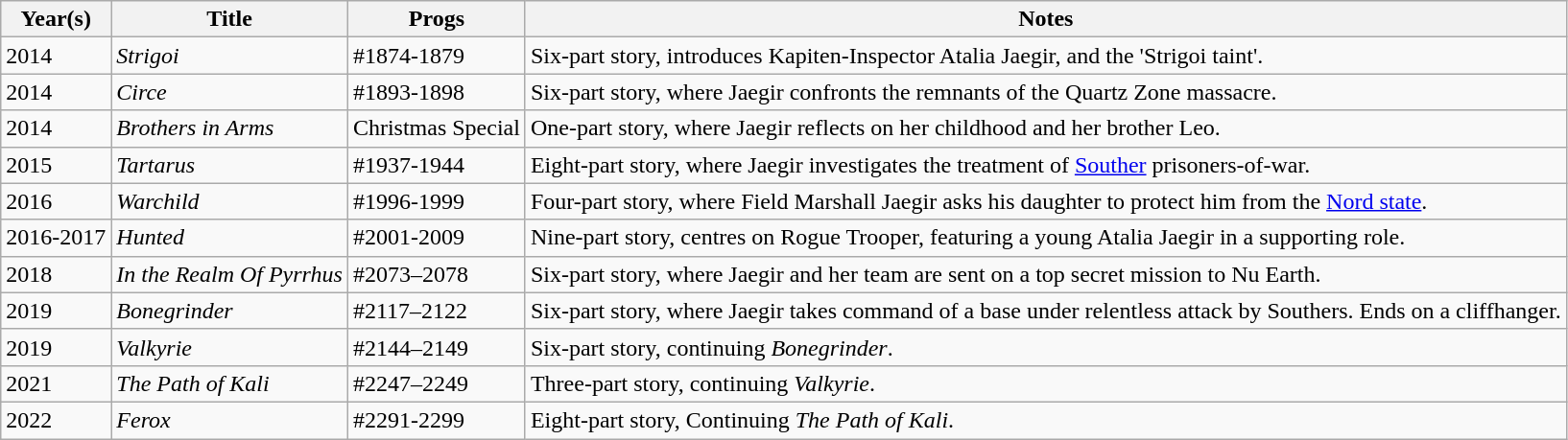<table class="wikitable" border="1" style="text-align: left">
<tr>
<th><strong>Year(s)</strong></th>
<th><strong>Title</strong></th>
<th><strong>Progs</strong></th>
<th><strong>Notes</strong></th>
</tr>
<tr>
<td>2014</td>
<td><em>Strigoi</em></td>
<td>#1874-1879</td>
<td>Six-part story, introduces Kapiten-Inspector Atalia Jaegir, and the 'Strigoi taint'.</td>
</tr>
<tr>
<td>2014</td>
<td><em>Circe</em></td>
<td>#1893-1898</td>
<td>Six-part story, where Jaegir confronts the remnants of the Quartz Zone massacre.</td>
</tr>
<tr>
<td>2014</td>
<td><em>Brothers in Arms</em></td>
<td>Christmas Special</td>
<td>One-part story, where Jaegir reflects on her childhood and her brother Leo.</td>
</tr>
<tr>
<td>2015</td>
<td><em>Tartarus</em></td>
<td>#1937-1944</td>
<td>Eight-part story, where Jaegir investigates the treatment of <a href='#'>Souther</a> prisoners-of-war.</td>
</tr>
<tr>
<td>2016</td>
<td><em>Warchild</em></td>
<td>#1996-1999</td>
<td>Four-part story, where  Field Marshall Jaegir asks his daughter to protect him from the <a href='#'>Nord state</a>.</td>
</tr>
<tr>
<td>2016-2017</td>
<td><em>Hunted</em></td>
<td>#2001-2009</td>
<td>Nine-part story, centres on Rogue Trooper, featuring a young Atalia Jaegir in a supporting role.</td>
</tr>
<tr>
<td>2018</td>
<td><em>In the Realm Of Pyrrhus</em></td>
<td>#2073–2078</td>
<td>Six-part story, where Jaegir and her team are sent on a top secret mission to Nu Earth.</td>
</tr>
<tr>
<td>2019</td>
<td><em>Bonegrinder</em></td>
<td>#2117–2122</td>
<td>Six-part story, where Jaegir takes command of a base under relentless attack by Southers. Ends on a cliffhanger.</td>
</tr>
<tr>
<td>2019</td>
<td><em>Valkyrie</em></td>
<td>#2144–2149</td>
<td>Six-part story, continuing <em>Bonegrinder</em>.</td>
</tr>
<tr>
<td>2021</td>
<td><em>The Path of Kali</em></td>
<td>#2247–2249</td>
<td>Three-part story, continuing <em>Valkyrie</em>.</td>
</tr>
<tr>
<td>2022</td>
<td><em>Ferox</em></td>
<td>#2291-2299</td>
<td>Eight-part story, Continuing <em>The Path of Kali</em>.</td>
</tr>
</table>
